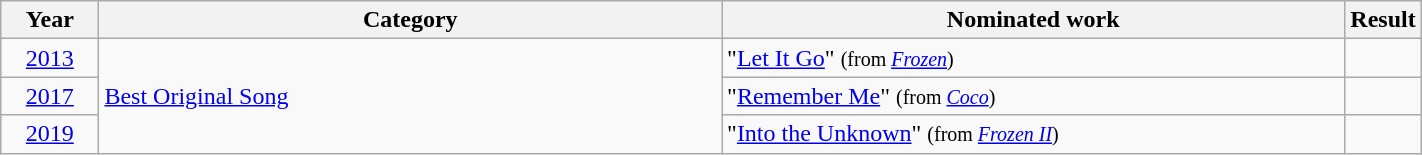<table class="wikitable sortable" width = 75%>
<tr>
<th width=7%>Year</th>
<th width=45%>Category</th>
<th width=45%>Nominated work</th>
<th width=8%>Result</th>
</tr>
<tr>
<td style="text-align:center;"><a href='#'>2013</a></td>
<td rowspan="3"><a href='#'>Best Original Song</a></td>
<td>"<a href='#'>Let It Go</a>" <small>(from <em><a href='#'>Frozen</a></em>)</small></td>
<td></td>
</tr>
<tr>
<td style="text-align:center;"><a href='#'>2017</a></td>
<td>"<a href='#'>Remember Me</a>" <small>(from <em><a href='#'>Coco</a></em>)</small></td>
<td></td>
</tr>
<tr>
<td style="text-align:center;"><a href='#'>2019</a></td>
<td>"<a href='#'>Into the Unknown</a>" <small>(from <em><a href='#'>Frozen II</a></em>)</small></td>
<td></td>
</tr>
</table>
